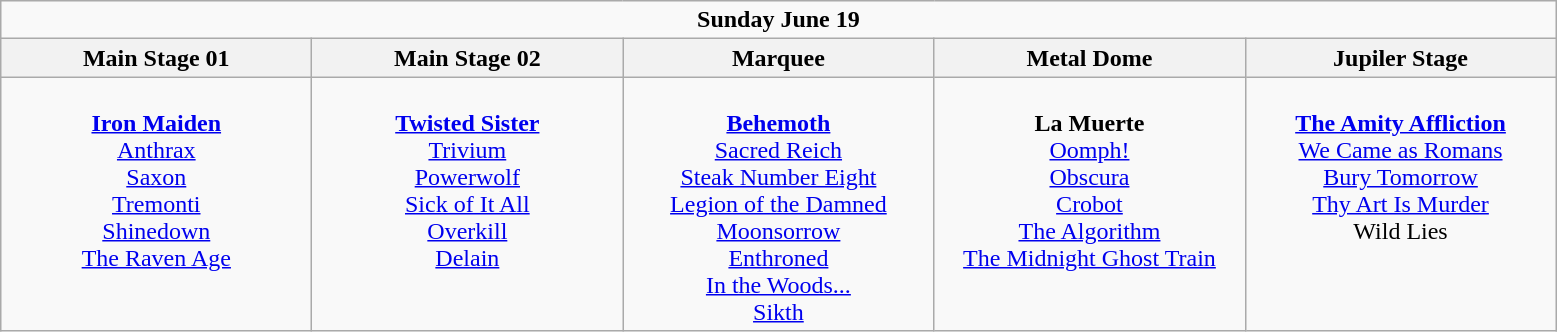<table class="wikitable">
<tr>
<td colspan="5" style="text-align:center;"><strong>Sunday June 19</strong></td>
</tr>
<tr>
<th>Main Stage 01</th>
<th>Main Stage 02</th>
<th>Marquee</th>
<th>Metal Dome</th>
<th>Jupiler Stage</th>
</tr>
<tr>
<td style="text-align:center; vertical-align:top; width:200px;"><br><strong><a href='#'>Iron Maiden</a></strong> <br>
<a href='#'>Anthrax</a> <br>
<a href='#'>Saxon</a> <br>
<a href='#'>Tremonti</a> <br>
<a href='#'>Shinedown</a> <br>
<a href='#'>The Raven Age</a></td>
<td style="text-align:center; vertical-align:top; width:200px;"><br><strong><a href='#'>Twisted Sister</a></strong> <br>
<a href='#'>Trivium</a> <br>
<a href='#'>Powerwolf</a> <br>
<a href='#'>Sick of It All</a> <br>
<a href='#'>Overkill</a> <br>
<a href='#'>Delain</a></td>
<td style="text-align:center; vertical-align:top; width:200px;"><br><strong><a href='#'>Behemoth</a></strong><br>
<a href='#'>Sacred Reich</a> <br>
<a href='#'>Steak Number Eight</a> <br>
<a href='#'>Legion of the Damned</a> <br>
<a href='#'>Moonsorrow</a> <br>
<a href='#'>Enthroned</a> <br>
<a href='#'>In the Woods...</a> <br>
<a href='#'>Sikth</a></td>
<td style="text-align:center; vertical-align:top; width:200px;"><br><strong>La Muerte</strong> <br>
<a href='#'>Oomph!</a> <br>
<a href='#'>Obscura</a> <br>
<a href='#'>Crobot</a> <br>
<a href='#'>The Algorithm</a> <br>
<a href='#'>The Midnight Ghost Train</a></td>
<td style="text-align:center; vertical-align:top; width:200px;"><br><strong><a href='#'>The Amity Affliction</a></strong> <br>
<a href='#'>We Came as Romans</a> <br>
<a href='#'>Bury Tomorrow</a> <br>
<a href='#'>Thy Art Is Murder</a> <br>
Wild Lies</td>
</tr>
</table>
